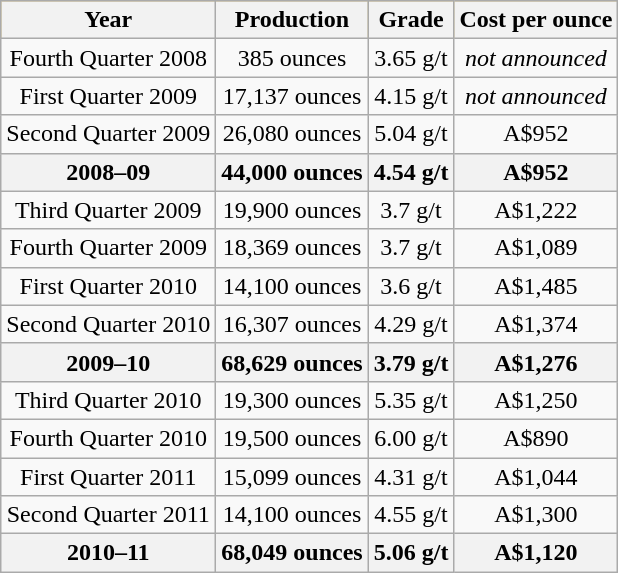<table class="wikitable">
<tr style="text-align:center; background:#daa520;">
<th>Year</th>
<th>Production</th>
<th>Grade</th>
<th>Cost per ounce</th>
</tr>
<tr style="text-align:center;">
<td>Fourth Quarter 2008</td>
<td>385 ounces</td>
<td>3.65 g/t</td>
<td><em>not announced</em></td>
</tr>
<tr style="text-align:center;">
<td>First Quarter 2009</td>
<td>17,137 ounces</td>
<td>4.15 g/t</td>
<td><em>not announced</em></td>
</tr>
<tr style="text-align:center;">
<td>Second Quarter 2009</td>
<td>26,080 ounces</td>
<td>5.04 g/t</td>
<td>A$952</td>
</tr>
<tr style="text-align:center;">
<th>2008–09</th>
<th>44,000 ounces</th>
<th>4.54 g/t</th>
<th>A$952</th>
</tr>
<tr style="text-align:center;">
<td>Third Quarter 2009</td>
<td>19,900 ounces</td>
<td>3.7 g/t</td>
<td>A$1,222</td>
</tr>
<tr style="text-align:center;">
<td>Fourth Quarter 2009</td>
<td>18,369 ounces</td>
<td>3.7 g/t</td>
<td>A$1,089</td>
</tr>
<tr style="text-align:center;">
<td>First Quarter 2010</td>
<td>14,100 ounces</td>
<td>3.6 g/t</td>
<td>A$1,485</td>
</tr>
<tr style="text-align:center;">
<td>Second Quarter 2010</td>
<td>16,307 ounces</td>
<td>4.29 g/t</td>
<td>A$1,374</td>
</tr>
<tr style="text-align:center;">
<th>2009–10</th>
<th>68,629 ounces</th>
<th>3.79 g/t</th>
<th>A$1,276</th>
</tr>
<tr style="text-align:center;">
<td>Third Quarter 2010</td>
<td>19,300 ounces</td>
<td>5.35 g/t</td>
<td>A$1,250</td>
</tr>
<tr style="text-align:center;">
<td>Fourth Quarter 2010</td>
<td>19,500 ounces</td>
<td>6.00 g/t</td>
<td>A$890</td>
</tr>
<tr style="text-align:center;">
<td>First Quarter 2011</td>
<td>15,099 ounces</td>
<td>4.31 g/t</td>
<td>A$1,044</td>
</tr>
<tr style="text-align:center;">
<td>Second Quarter 2011</td>
<td>14,100 ounces</td>
<td>4.55 g/t</td>
<td>A$1,300</td>
</tr>
<tr style="text-align:center;">
<th>2010–11</th>
<th>68,049 ounces</th>
<th>5.06 g/t</th>
<th>A$1,120</th>
</tr>
</table>
